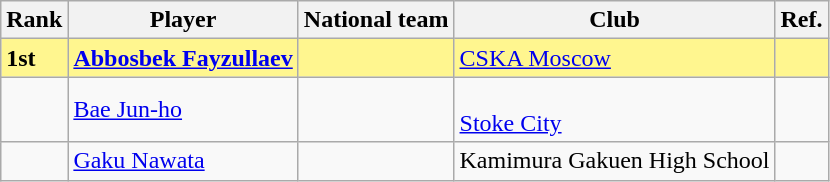<table class="wikitable">
<tr>
<th>Rank</th>
<th>Player</th>
<th>National team</th>
<th>Club</th>
<th>Ref.</th>
</tr>
<tr bgcolor="#FFF68F">
<td><strong>1st</strong></td>
<td><strong><a href='#'>Abbosbek Fayzullaev</a></strong></td>
<td><strong></strong></td>
<td> <a href='#'>CSKA Moscow</a></td>
<td></td>
</tr>
<tr>
<td></td>
<td><a href='#'>Bae Jun-ho</a></td>
<td></td>
<td><br> <a href='#'>Stoke City</a></td>
<td></td>
</tr>
<tr>
<td></td>
<td><a href='#'>Gaku Nawata</a></td>
<td></td>
<td> Kamimura Gakuen High School</td>
<td></td>
</tr>
</table>
